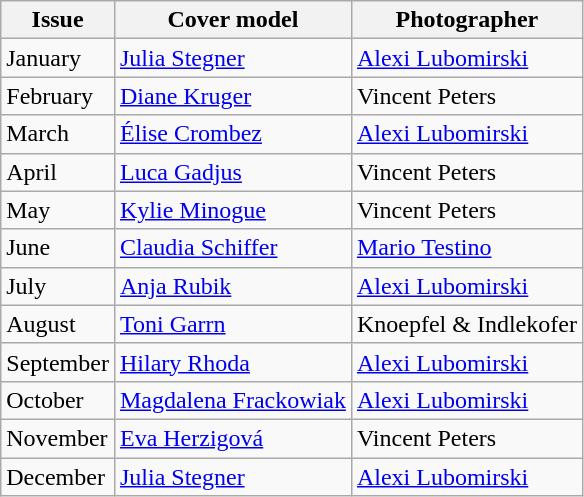<table class="sortable wikitable">
<tr>
<th>Issue</th>
<th>Cover model</th>
<th>Photographer</th>
</tr>
<tr>
<td>January</td>
<td><a href='#'>Julia Stegner</a></td>
<td><a href='#'>Alexi Lubomirski</a></td>
</tr>
<tr>
<td>February</td>
<td><a href='#'>Diane Kruger</a></td>
<td>Vincent Peters</td>
</tr>
<tr>
<td>March</td>
<td><a href='#'>Élise Crombez</a></td>
<td><a href='#'>Alexi Lubomirski</a></td>
</tr>
<tr>
<td>April</td>
<td><a href='#'>Luca Gadjus</a></td>
<td>Vincent Peters</td>
</tr>
<tr>
<td>May</td>
<td><a href='#'>Kylie Minogue</a></td>
<td>Vincent Peters</td>
</tr>
<tr>
<td>June</td>
<td><a href='#'>Claudia Schiffer</a></td>
<td><a href='#'>Mario Testino</a></td>
</tr>
<tr>
<td>July</td>
<td><a href='#'>Anja Rubik</a></td>
<td><a href='#'>Alexi Lubomirski</a></td>
</tr>
<tr>
<td>August</td>
<td><a href='#'>Toni Garrn</a></td>
<td>Knoepfel & Indlekofer</td>
</tr>
<tr>
<td>September</td>
<td><a href='#'>Hilary Rhoda</a></td>
<td><a href='#'>Alexi Lubomirski</a></td>
</tr>
<tr>
<td>October</td>
<td><a href='#'>Magdalena Frackowiak</a></td>
<td><a href='#'>Alexi Lubomirski</a></td>
</tr>
<tr>
<td>November</td>
<td><a href='#'>Eva Herzigová</a></td>
<td>Vincent Peters</td>
</tr>
<tr>
<td>December</td>
<td><a href='#'>Julia Stegner</a></td>
<td><a href='#'>Alexi Lubomirski</a></td>
</tr>
</table>
